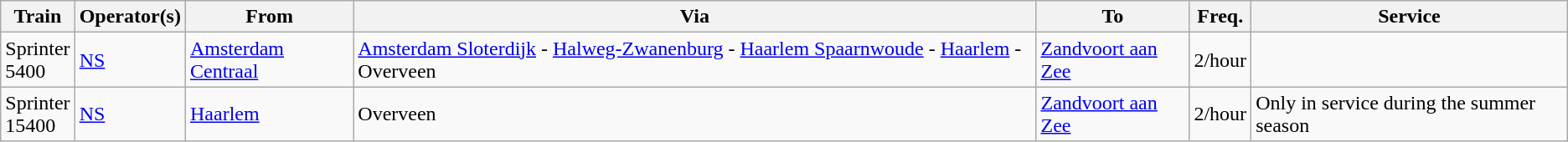<table class="wikitable">
<tr>
<th>Train</th>
<th>Operator(s)</th>
<th>From</th>
<th>Via</th>
<th>To</th>
<th>Freq.</th>
<th>Service</th>
</tr>
<tr>
<td>Sprinter<br>5400</td>
<td><a href='#'>NS</a></td>
<td><a href='#'>Amsterdam Centraal</a></td>
<td><a href='#'>Amsterdam Sloterdijk</a> - <a href='#'>Halweg-Zwanenburg</a> - <a href='#'>Haarlem Spaarnwoude</a> - <a href='#'>Haarlem</a> - Overveen</td>
<td><a href='#'>Zandvoort aan Zee</a></td>
<td>2/hour</td>
<td></td>
</tr>
<tr>
<td>Sprinter<br>15400</td>
<td><a href='#'>NS</a></td>
<td><a href='#'>Haarlem</a></td>
<td>Overveen</td>
<td><a href='#'>Zandvoort aan Zee</a></td>
<td>2/hour</td>
<td>Only in service during the summer season</td>
</tr>
</table>
